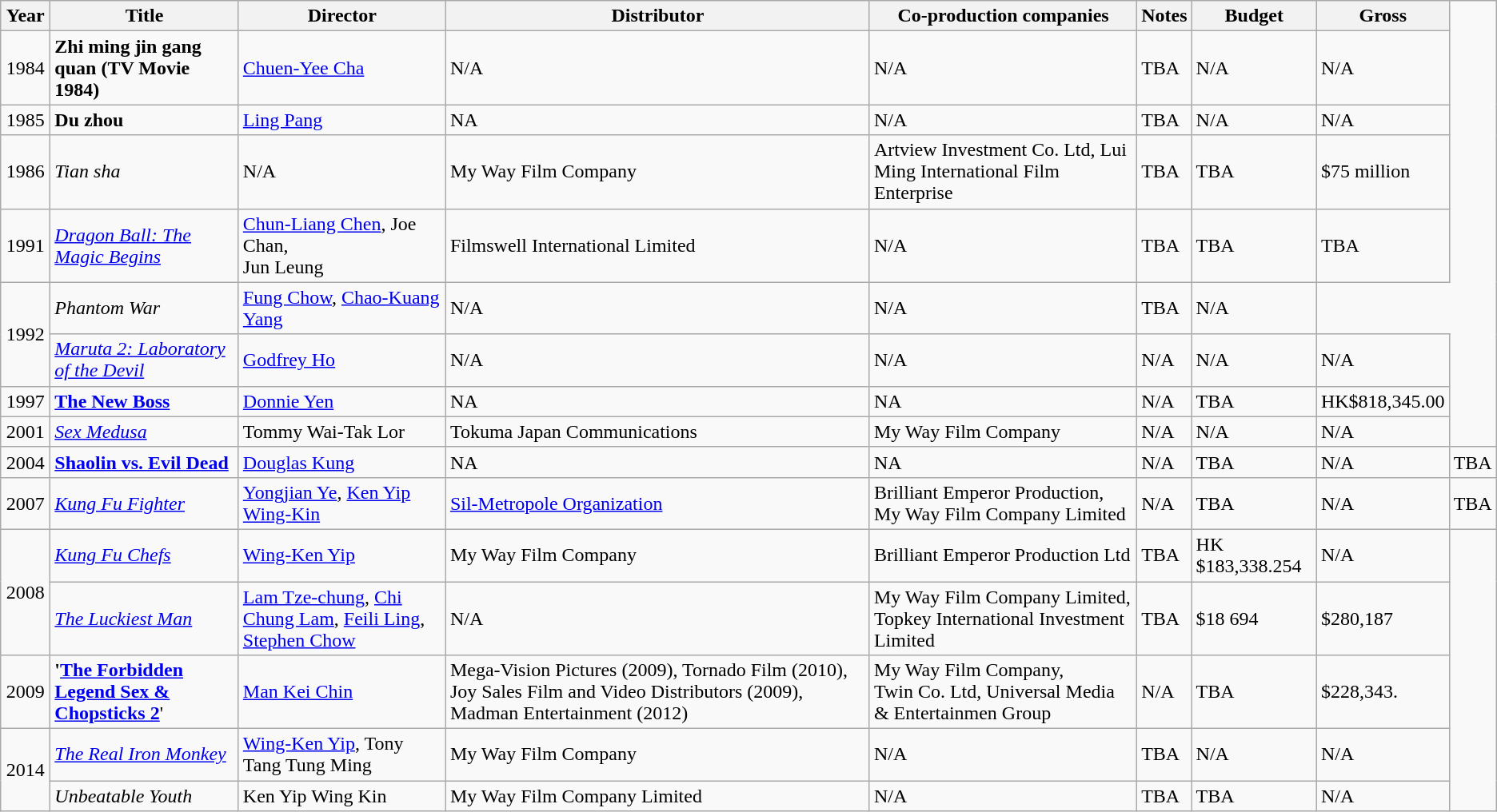<table class="wikitable sortable">
<tr>
<th rowspan="1" width="34">Year</th>
<th rowspan="1">Title</th>
<th rowspan="1">Director</th>
<th rowspan="1">Distributor</th>
<th rowspan="1">Co-production companies</th>
<th rowspan="1">Notes</th>
<th>Budget</th>
<th>Gross</th>
</tr>
<tr>
<td align="center">1984</td>
<td align="left"><strong>Zhi ming jin gang quan (TV Movie 1984)</strong></td>
<td align="left"><a href='#'>Chuen-Yee Cha</a></td>
<td align="left">N/A</td>
<td align="left">N/A</td>
<td align="left">TBA</td>
<td align="left">N/A</td>
<td align="left">N/A</td>
</tr>
<tr>
<td align="center">1985</td>
<td><strong>Du zhou</strong></td>
<td align="left"><a href='#'>Ling Pang</a></td>
<td align="left">NA</td>
<td align="left">N/A</td>
<td align="left">TBA</td>
<td align="left">N/A</td>
<td align="left">N/A</td>
</tr>
<tr>
<td align="center">1986</td>
<td align="left"><em>Tian sha</em></td>
<td align="left">N/A</td>
<td align="left">My Way Film Company</td>
<td align="left">Artview Investment Co. Ltd, Lui Ming International Film Enterprise</td>
<td align="left">TBA</td>
<td align="left">TBA</td>
<td align="left">$75 million</td>
</tr>
<tr>
<td align="center">1991</td>
<td align="left"><em><a href='#'>Dragon Ball: The Magic Begins</a></em></td>
<td align="left"><a href='#'>Chun-Liang Chen</a>, Joe Chan,<br>Jun Leung</td>
<td align="left">Filmswell International Limited</td>
<td align="left">N/A</td>
<td align="left">TBA</td>
<td align="left">TBA</td>
<td align="left">TBA</td>
</tr>
<tr>
<td rowspan="2" align="center">1992</td>
<td align="left"><em>Phantom War</em></td>
<td align="left"><a href='#'>Fung Chow</a>, <a href='#'>Chao-Kuang Yang</a></td>
<td align="left">N/A</td>
<td align="left">N/A</td>
<td align="left">TBA</td>
<td align="left">N/A</td>
</tr>
<tr>
<td align="left"><em><a href='#'>Maruta 2: Laboratory of the Devil</a></em></td>
<td align="left"><a href='#'>Godfrey Ho</a></td>
<td align="left">N/A</td>
<td align="left">N/A</td>
<td align="left">N/A</td>
<td align="left">N/A</td>
<td align="left">N/A</td>
</tr>
<tr>
<td align="center">1997</td>
<td align="left"><strong><a href='#'>The New Boss</a></strong></td>
<td align="left"><a href='#'>Donnie Yen</a></td>
<td align="left">NA</td>
<td align="left">NA</td>
<td align="left">N/A</td>
<td align="left">TBA</td>
<td align="left">HK$818,345.00</td>
</tr>
<tr>
<td align="center">2001</td>
<td align="left"><em><a href='#'>Sex Medusa</a></em></td>
<td align="left">Tommy Wai-Tak Lor</td>
<td align="left">Tokuma Japan Communications</td>
<td align="left">My Way Film Company</td>
<td align="left">N/A</td>
<td align="left">N/A</td>
<td align="left">N/A</td>
</tr>
<tr>
<td align="center">2004</td>
<td align="left"><strong><a href='#'>Shaolin vs. Evil Dead</a></strong></td>
<td align="left"><a href='#'>Douglas Kung</a></td>
<td align="left">NA</td>
<td align="left">NA</td>
<td align="left">N/A</td>
<td align="left">TBA</td>
<td align="left">N/A</td>
<td align="left">TBA</td>
</tr>
<tr>
<td align="center">2007</td>
<td align="left"><em><a href='#'>Kung Fu Fighter</a></em></td>
<td align="left"><a href='#'>Yongjian Ye</a>, <a href='#'>Ken Yip Wing-Kin</a></td>
<td align="left"><a href='#'>Sil-Metropole Organization</a></td>
<td align="left">Brilliant Emperor Production, My Way Film Company Limited</td>
<td align="left">N/A</td>
<td align="left">TBA</td>
<td align="left">N/A</td>
<td align="left">TBA</td>
</tr>
<tr>
<td rowspan="2" align="center">2008</td>
<td align="left"><em><a href='#'>Kung Fu Chefs</a></em></td>
<td align="left"><a href='#'>Wing-Ken Yip</a></td>
<td align="left">My Way Film Company</td>
<td align="left">Brilliant Emperor Production Ltd</td>
<td align="left">TBA</td>
<td align="left">HK $183,338.254</td>
<td align="left">N/A</td>
</tr>
<tr>
<td align="left"><em><a href='#'>The Luckiest Man</a></em></td>
<td align="left"><a href='#'>Lam Tze-chung</a>, <a href='#'>Chi Chung Lam</a>, <a href='#'>Feili Ling</a>, <a href='#'>Stephen Chow</a></td>
<td align="left">N/A</td>
<td align="left">My Way Film Company Limited, Topkey International Investment Limited</td>
<td align="left">TBA</td>
<td align="left">$18 694</td>
<td align="left">$280,187</td>
</tr>
<tr>
<td align="center">2009</td>
<td align="left"><strong>'<a href='#'>The Forbidden Legend Sex & Chopsticks 2</a></strong>'</td>
<td align="left"><a href='#'>Man Kei Chin</a></td>
<td align="left">Mega-Vision Pictures (2009), Tornado Film (2010), Joy Sales Film and Video Distributors (2009), Madman Entertainment (2012)</td>
<td align="left">My Way Film Company,<br>Twin Co. Ltd, Universal Media & Entertainmen Group</td>
<td align="left">N/A</td>
<td align="left">TBA</td>
<td align="left">$228,343.</td>
</tr>
<tr>
<td rowspan="2" align="center">2014</td>
<td align="left"><em><a href='#'>The Real Iron Monkey</a></em></td>
<td align="left"><a href='#'>Wing-Ken Yip</a>, Tony Tang Tung Ming</td>
<td align="left">My Way Film Company</td>
<td align="left">N/A</td>
<td align="left">TBA</td>
<td align="left">N/A</td>
<td align="left">N/A</td>
</tr>
<tr>
<td align="left"><em>Unbeatable Youth</em></td>
<td align="left">Ken Yip Wing Kin</td>
<td align="left">My Way Film Company Limited</td>
<td align="left">N/A</td>
<td align="left">TBA</td>
<td align="left">TBA</td>
<td align="left">N/A</td>
</tr>
</table>
